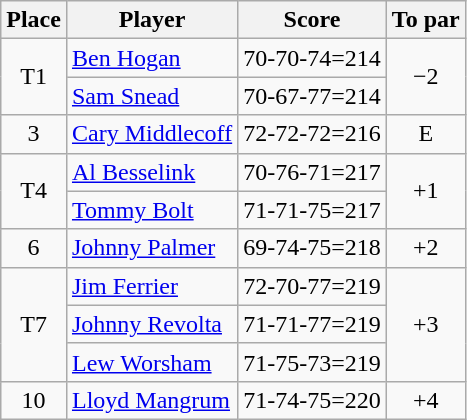<table class="wikitable">
<tr>
<th>Place</th>
<th>Player</th>
<th>Score</th>
<th>To par</th>
</tr>
<tr>
<td rowspan="2" align="center">T1</td>
<td> <a href='#'>Ben Hogan</a></td>
<td>70-70-74=214</td>
<td rowspan="2" align="center">−2</td>
</tr>
<tr>
<td> <a href='#'>Sam Snead</a></td>
<td>70-67-77=214</td>
</tr>
<tr>
<td align="center">3</td>
<td> <a href='#'>Cary Middlecoff</a></td>
<td>72-72-72=216</td>
<td align="center">E</td>
</tr>
<tr>
<td rowspan="2" align="center">T4</td>
<td> <a href='#'>Al Besselink</a></td>
<td>70-76-71=217</td>
<td rowspan="2" align="center">+1</td>
</tr>
<tr>
<td> <a href='#'>Tommy Bolt</a></td>
<td>71-71-75=217</td>
</tr>
<tr>
<td align="center">6</td>
<td> <a href='#'>Johnny Palmer</a></td>
<td>69-74-75=218</td>
<td align="center">+2</td>
</tr>
<tr>
<td rowspan="3" align="center">T7</td>
<td> <a href='#'>Jim Ferrier</a></td>
<td>72-70-77=219</td>
<td rowspan="3" align="center">+3</td>
</tr>
<tr>
<td> <a href='#'>Johnny Revolta</a></td>
<td>71-71-77=219</td>
</tr>
<tr>
<td> <a href='#'>Lew Worsham</a></td>
<td>71-75-73=219</td>
</tr>
<tr>
<td align="center">10</td>
<td> <a href='#'>Lloyd Mangrum</a></td>
<td>71-74-75=220</td>
<td align="center">+4</td>
</tr>
</table>
